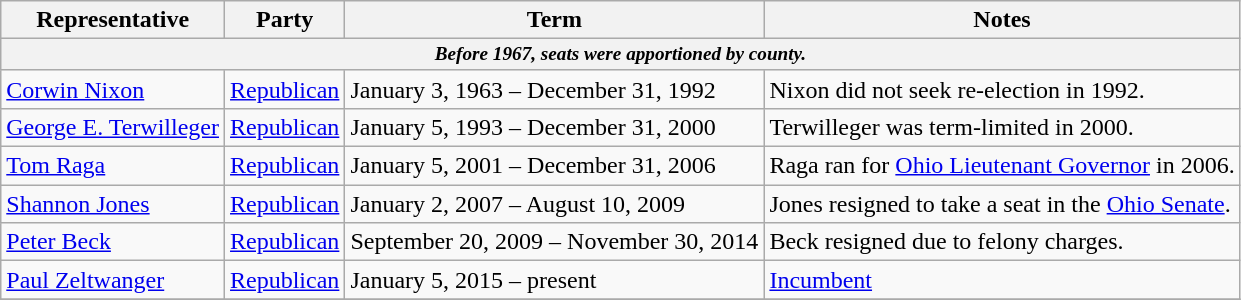<table class=wikitable>
<tr valign=bottom>
<th>Representative</th>
<th>Party</th>
<th>Term</th>
<th>Notes</th>
</tr>
<tr>
<th colspan=5 style="font-size: 80%;"><em>Before 1967, seats were apportioned by county.</em></th>
</tr>
<tr>
<td><a href='#'>Corwin Nixon</a></td>
<td><a href='#'>Republican</a></td>
<td>January 3, 1963 – December 31, 1992</td>
<td>Nixon did not seek re-election in 1992.</td>
</tr>
<tr>
<td><a href='#'>George E. Terwilleger</a></td>
<td><a href='#'>Republican</a></td>
<td>January 5, 1993 – December 31, 2000</td>
<td>Terwilleger was term-limited in 2000.</td>
</tr>
<tr>
<td><a href='#'>Tom Raga</a></td>
<td><a href='#'>Republican</a></td>
<td>January 5, 2001 – December 31, 2006</td>
<td>Raga ran for <a href='#'>Ohio Lieutenant Governor</a> in 2006.</td>
</tr>
<tr>
<td><a href='#'>Shannon Jones</a></td>
<td><a href='#'>Republican</a></td>
<td>January 2, 2007 – August 10, 2009</td>
<td>Jones resigned to take a seat in the <a href='#'>Ohio Senate</a>.</td>
</tr>
<tr>
<td><a href='#'>Peter Beck</a></td>
<td><a href='#'>Republican</a></td>
<td>September 20, 2009 – November 30, 2014</td>
<td>Beck resigned due to felony charges.</td>
</tr>
<tr>
<td><a href='#'>Paul Zeltwanger</a></td>
<td><a href='#'>Republican</a></td>
<td>January 5, 2015 – present</td>
<td><a href='#'>Incumbent</a></td>
</tr>
<tr>
</tr>
</table>
